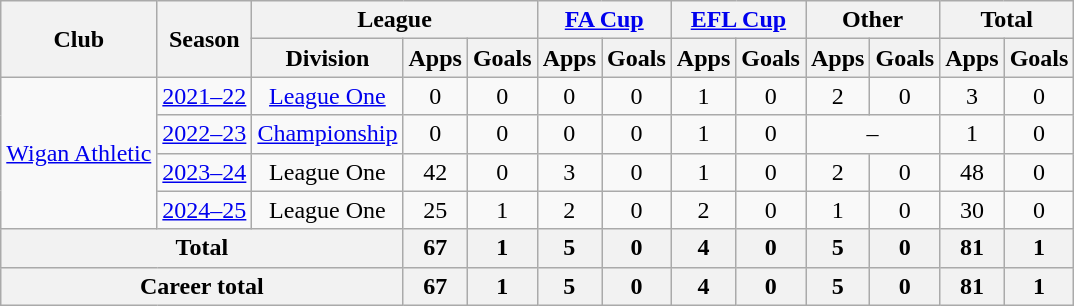<table class="wikitable" style="text-align: center;">
<tr>
<th rowspan="2">Club</th>
<th rowspan="2">Season</th>
<th colspan="3">League</th>
<th colspan="2"><a href='#'>FA Cup</a></th>
<th colspan="2"><a href='#'>EFL Cup</a></th>
<th colspan="2">Other</th>
<th colspan="2">Total</th>
</tr>
<tr>
<th>Division</th>
<th>Apps</th>
<th>Goals</th>
<th>Apps</th>
<th>Goals</th>
<th>Apps</th>
<th>Goals</th>
<th>Apps</th>
<th>Goals</th>
<th>Apps</th>
<th>Goals</th>
</tr>
<tr>
<td rowspan="4"><a href='#'>Wigan Athletic</a></td>
<td><a href='#'>2021–22</a></td>
<td><a href='#'>League One</a></td>
<td>0</td>
<td>0</td>
<td>0</td>
<td>0</td>
<td>1</td>
<td>0</td>
<td>2</td>
<td>0</td>
<td>3</td>
<td>0</td>
</tr>
<tr>
<td><a href='#'>2022–23</a></td>
<td><a href='#'>Championship</a></td>
<td>0</td>
<td>0</td>
<td>0</td>
<td>0</td>
<td>1</td>
<td>0</td>
<td colspan="2">–</td>
<td>1</td>
<td>0</td>
</tr>
<tr>
<td><a href='#'>2023–24</a></td>
<td>League One</td>
<td>42</td>
<td>0</td>
<td>3</td>
<td>0</td>
<td>1</td>
<td>0</td>
<td>2</td>
<td>0</td>
<td>48</td>
<td>0</td>
</tr>
<tr>
<td><a href='#'>2024–25</a></td>
<td>League One</td>
<td>25</td>
<td>1</td>
<td>2</td>
<td>0</td>
<td>2</td>
<td>0</td>
<td>1</td>
<td>0</td>
<td>30</td>
<td>0</td>
</tr>
<tr>
<th colspan="3">Total</th>
<th>67</th>
<th>1</th>
<th>5</th>
<th>0</th>
<th>4</th>
<th>0</th>
<th>5</th>
<th>0</th>
<th>81</th>
<th>1</th>
</tr>
<tr>
<th colspan="3">Career total</th>
<th>67</th>
<th>1</th>
<th>5</th>
<th>0</th>
<th>4</th>
<th>0</th>
<th>5</th>
<th>0</th>
<th>81</th>
<th>1</th>
</tr>
</table>
